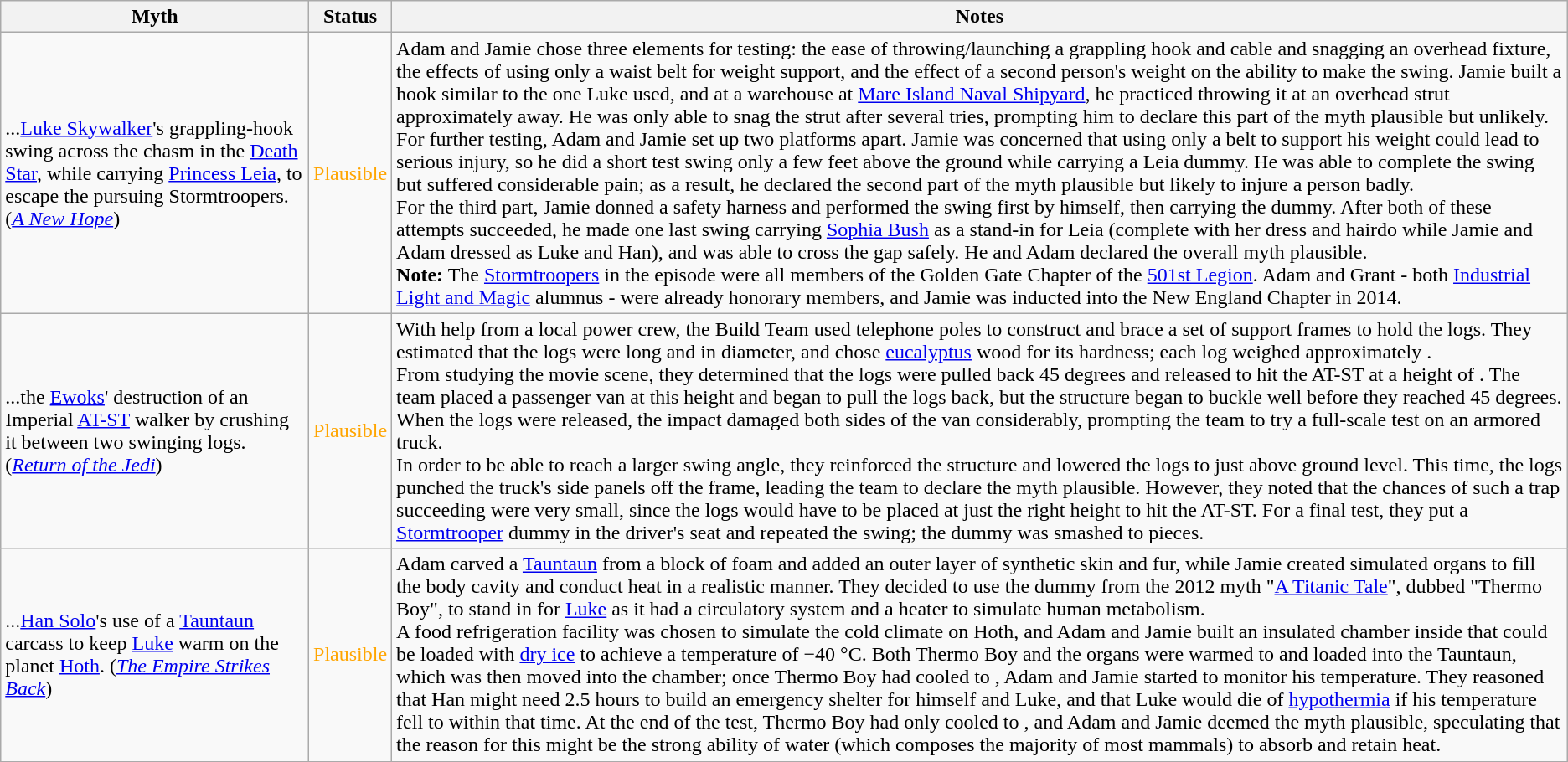<table class="wikitable plainrowheaders">
<tr>
<th scope"col">Myth</th>
<th scope"col">Status</th>
<th scope"col">Notes</th>
</tr>
<tr>
<td scope"row">...<a href='#'>Luke Skywalker</a>'s grappling-hook swing across the chasm in the <a href='#'>Death Star</a>, while carrying <a href='#'>Princess Leia</a>, to escape the pursuing Stormtroopers. (<em><a href='#'>A New Hope</a></em>)</td>
<td style="color:orange">Plausible</td>
<td>Adam and Jamie chose three elements for testing: the ease of throwing/launching a grappling hook and cable and snagging an overhead fixture, the effects of using only a waist belt for weight support, and the effect of a second person's weight on the ability to make the swing. Jamie built a hook similar to the one Luke used, and at a warehouse at <a href='#'>Mare Island Naval Shipyard</a>, he practiced throwing it at an overhead strut approximately  away. He was only able to snag the strut after several tries, prompting him to declare this part of the myth plausible but unlikely.<br>For further testing, Adam and Jamie set up two platforms  apart. Jamie was concerned that using only a belt to support his weight could lead to serious injury, so he did a short test swing only a few feet above the ground while carrying a Leia dummy. He was able to complete the swing but suffered considerable pain; as a result, he declared the second part of the myth plausible but likely to injure a person badly.<br>For the third part, Jamie donned a safety harness and performed the swing first by himself, then carrying the dummy. After both of these attempts succeeded, he made one last swing carrying <a href='#'>Sophia Bush</a> as a stand-in for Leia (complete with her dress and hairdo while Jamie and Adam dressed as Luke and Han), and was able to cross the gap safely. He and Adam declared the overall myth plausible.<br><strong>Note:</strong> The <a href='#'>Stormtroopers</a> in the episode were all members of the Golden Gate Chapter of the <a href='#'>501st Legion</a>. Adam and Grant - both <a href='#'>Industrial Light and Magic</a> alumnus - were already honorary members, and Jamie was inducted into the New England Chapter in 2014.</td>
</tr>
<tr>
<td scope"row">...the <a href='#'>Ewoks</a>' destruction of an Imperial <a href='#'>AT-ST</a> walker by crushing it between two swinging logs. (<em><a href='#'>Return of the Jedi</a></em>)</td>
<td style="color:orange">Plausible</td>
<td>With help from a local power crew, the Build Team used telephone poles to construct and brace a set of support frames to hold the logs. They estimated that the logs were   long and   in diameter, and chose <a href='#'>eucalyptus</a> wood for its hardness; each log weighed approximately .<br>From studying the movie scene, they determined that the logs were pulled back 45 degrees and released to hit the AT-ST at a height of . The team placed a passenger van at this height and began to pull the logs back, but the structure began to buckle well before they reached 45 degrees. When the logs were released, the impact damaged both sides of the van considerably, prompting the team to try a full-scale test on an armored truck.<br>In order to be able to reach a larger swing angle, they reinforced the structure and lowered the logs to just above ground level. This time, the logs punched the truck's side panels off the frame, leading the team to declare the myth plausible. However, they noted that the chances of such a trap succeeding were very small, since the logs would have to be placed at just the right height to hit the AT-ST. For a final test, they put a <a href='#'>Stormtrooper</a> dummy in the driver's seat and repeated the swing; the dummy was smashed to pieces.</td>
</tr>
<tr>
<td scope"row">...<a href='#'>Han Solo</a>'s use of a <a href='#'>Tauntaun</a> carcass to keep <a href='#'>Luke</a> warm on the planet <a href='#'>Hoth</a>. (<em><a href='#'>The Empire Strikes Back</a></em>)</td>
<td style="color:orange">Plausible</td>
<td>Adam carved a <a href='#'>Tauntaun</a> from a block of foam and added an outer layer of synthetic skin and fur, while Jamie created simulated organs to fill the body cavity and conduct heat in a realistic manner. They decided to use the dummy from the 2012 myth "<a href='#'>A Titanic Tale</a>", dubbed "Thermo Boy", to stand in for <a href='#'>Luke</a> as it had a circulatory system and a heater to simulate human metabolism.<br>A food refrigeration facility was chosen to simulate the cold climate on Hoth, and Adam and Jamie built an insulated chamber inside that could be loaded with <a href='#'>dry ice</a> to achieve a temperature of −40 °C. Both Thermo Boy and the organs were warmed to  and loaded into the Tauntaun, which was then moved into the chamber; once Thermo Boy had cooled to , Adam and Jamie started to monitor his temperature. They reasoned that Han might need 2.5 hours to build an emergency shelter for himself and Luke, and that Luke would die of <a href='#'>hypothermia</a> if his temperature fell to  within that time. At the end of the test, Thermo Boy had only cooled to , and Adam and Jamie deemed the myth plausible, speculating that the reason for this might be the strong ability of water (which composes the majority of most mammals) to absorb and retain heat.</td>
</tr>
</table>
